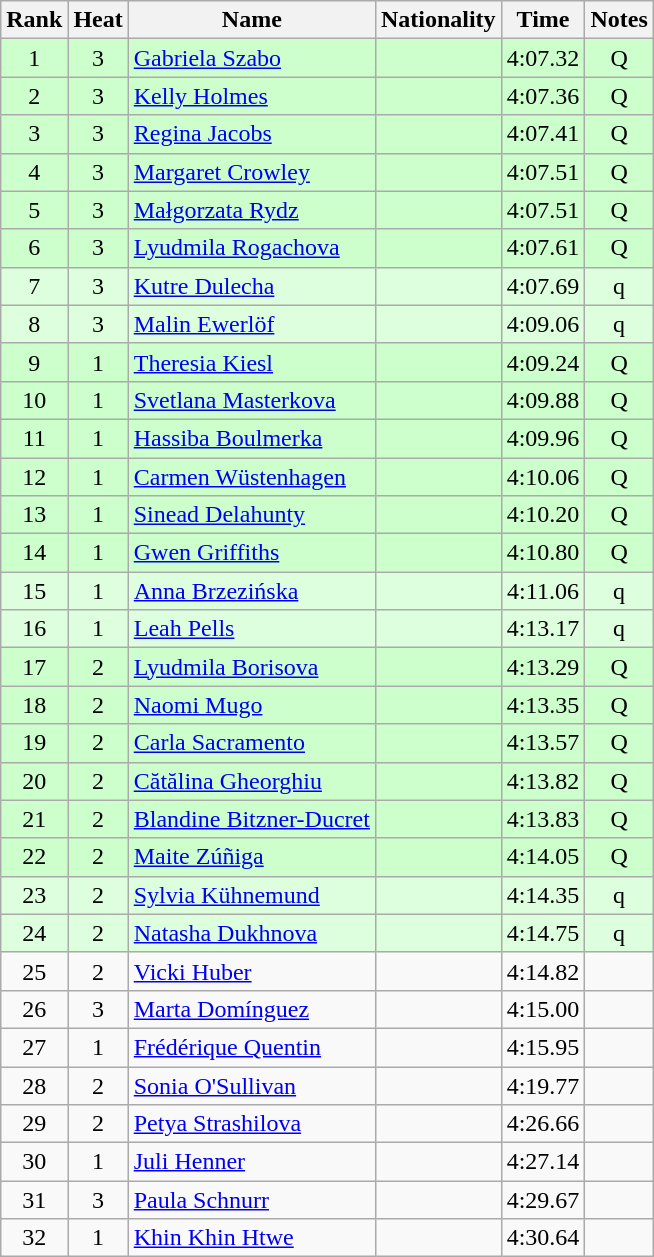<table class="wikitable sortable" style="text-align:center">
<tr>
<th>Rank</th>
<th>Heat</th>
<th>Name</th>
<th>Nationality</th>
<th>Time</th>
<th>Notes</th>
</tr>
<tr bgcolor=ccffcc>
<td>1</td>
<td>3</td>
<td align=left><a href='#'>Gabriela Szabo</a></td>
<td align=left></td>
<td>4:07.32</td>
<td>Q</td>
</tr>
<tr bgcolor=ccffcc>
<td>2</td>
<td>3</td>
<td align=left><a href='#'>Kelly Holmes</a></td>
<td align=left></td>
<td>4:07.36</td>
<td>Q</td>
</tr>
<tr bgcolor=ccffcc>
<td>3</td>
<td>3</td>
<td align=left><a href='#'>Regina Jacobs</a></td>
<td align=left></td>
<td>4:07.41</td>
<td>Q</td>
</tr>
<tr bgcolor=ccffcc>
<td>4</td>
<td>3</td>
<td align=left><a href='#'>Margaret Crowley</a></td>
<td align=left></td>
<td>4:07.51</td>
<td>Q</td>
</tr>
<tr bgcolor=ccffcc>
<td>5</td>
<td>3</td>
<td align=left><a href='#'>Małgorzata Rydz</a></td>
<td align=left></td>
<td>4:07.51</td>
<td>Q</td>
</tr>
<tr bgcolor=ccffcc>
<td>6</td>
<td>3</td>
<td align=left><a href='#'>Lyudmila Rogachova</a></td>
<td align=left></td>
<td>4:07.61</td>
<td>Q</td>
</tr>
<tr bgcolor=ddffdd>
<td>7</td>
<td>3</td>
<td align=left><a href='#'>Kutre Dulecha</a></td>
<td align=left></td>
<td>4:07.69</td>
<td>q</td>
</tr>
<tr bgcolor=ddffdd>
<td>8</td>
<td>3</td>
<td align=left><a href='#'>Malin Ewerlöf</a></td>
<td align=left></td>
<td>4:09.06</td>
<td>q</td>
</tr>
<tr bgcolor=ccffcc>
<td>9</td>
<td>1</td>
<td align=left><a href='#'>Theresia Kiesl</a></td>
<td align=left></td>
<td>4:09.24</td>
<td>Q</td>
</tr>
<tr bgcolor=ccffcc>
<td>10</td>
<td>1</td>
<td align=left><a href='#'>Svetlana Masterkova</a></td>
<td align=left></td>
<td>4:09.88</td>
<td>Q</td>
</tr>
<tr bgcolor=ccffcc>
<td>11</td>
<td>1</td>
<td align=left><a href='#'>Hassiba Boulmerka</a></td>
<td align=left></td>
<td>4:09.96</td>
<td>Q</td>
</tr>
<tr bgcolor=ccffcc>
<td>12</td>
<td>1</td>
<td align=left><a href='#'>Carmen Wüstenhagen</a></td>
<td align=left></td>
<td>4:10.06</td>
<td>Q</td>
</tr>
<tr bgcolor=ccffcc>
<td>13</td>
<td>1</td>
<td align=left><a href='#'>Sinead Delahunty</a></td>
<td align=left></td>
<td>4:10.20</td>
<td>Q</td>
</tr>
<tr bgcolor=ccffcc>
<td>14</td>
<td>1</td>
<td align=left><a href='#'>Gwen Griffiths</a></td>
<td align=left></td>
<td>4:10.80</td>
<td>Q</td>
</tr>
<tr bgcolor=ddffdd>
<td>15</td>
<td>1</td>
<td align=left><a href='#'>Anna Brzezińska</a></td>
<td align=left></td>
<td>4:11.06</td>
<td>q</td>
</tr>
<tr bgcolor=ddffdd>
<td>16</td>
<td>1</td>
<td align=left><a href='#'>Leah Pells</a></td>
<td align=left></td>
<td>4:13.17</td>
<td>q</td>
</tr>
<tr bgcolor=ccffcc>
<td>17</td>
<td>2</td>
<td align=left><a href='#'>Lyudmila Borisova</a></td>
<td align=left></td>
<td>4:13.29</td>
<td>Q</td>
</tr>
<tr bgcolor=ccffcc>
<td>18</td>
<td>2</td>
<td align=left><a href='#'>Naomi Mugo</a></td>
<td align=left></td>
<td>4:13.35</td>
<td>Q</td>
</tr>
<tr bgcolor=ccffcc>
<td>19</td>
<td>2</td>
<td align=left><a href='#'>Carla Sacramento</a></td>
<td align=left></td>
<td>4:13.57</td>
<td>Q</td>
</tr>
<tr bgcolor=ccffcc>
<td>20</td>
<td>2</td>
<td align=left><a href='#'>Cătălina Gheorghiu</a></td>
<td align=left></td>
<td>4:13.82</td>
<td>Q</td>
</tr>
<tr bgcolor=ccffcc>
<td>21</td>
<td>2</td>
<td align=left><a href='#'>Blandine Bitzner-Ducret</a></td>
<td align=left></td>
<td>4:13.83</td>
<td>Q</td>
</tr>
<tr bgcolor=ccffcc>
<td>22</td>
<td>2</td>
<td align=left><a href='#'>Maite Zúñiga</a></td>
<td align=left></td>
<td>4:14.05</td>
<td>Q</td>
</tr>
<tr bgcolor=ddffdd>
<td>23</td>
<td>2</td>
<td align=left><a href='#'>Sylvia Kühnemund</a></td>
<td align=left></td>
<td>4:14.35</td>
<td>q</td>
</tr>
<tr bgcolor=ddffdd>
<td>24</td>
<td>2</td>
<td align=left><a href='#'>Natasha Dukhnova</a></td>
<td align=left></td>
<td>4:14.75</td>
<td>q</td>
</tr>
<tr>
<td>25</td>
<td>2</td>
<td align=left><a href='#'>Vicki Huber</a></td>
<td align=left></td>
<td>4:14.82</td>
<td></td>
</tr>
<tr>
<td>26</td>
<td>3</td>
<td align=left><a href='#'>Marta Domínguez</a></td>
<td align=left></td>
<td>4:15.00</td>
<td></td>
</tr>
<tr>
<td>27</td>
<td>1</td>
<td align=left><a href='#'>Frédérique Quentin</a></td>
<td align=left></td>
<td>4:15.95</td>
<td></td>
</tr>
<tr>
<td>28</td>
<td>2</td>
<td align=left><a href='#'>Sonia O'Sullivan</a></td>
<td align=left></td>
<td>4:19.77</td>
<td></td>
</tr>
<tr>
<td>29</td>
<td>2</td>
<td align=left><a href='#'>Petya Strashilova</a></td>
<td align=left></td>
<td>4:26.66</td>
<td></td>
</tr>
<tr>
<td>30</td>
<td>1</td>
<td align=left><a href='#'>Juli Henner</a></td>
<td align=left></td>
<td>4:27.14</td>
<td></td>
</tr>
<tr>
<td>31</td>
<td>3</td>
<td align=left><a href='#'>Paula Schnurr</a></td>
<td align=left></td>
<td>4:29.67</td>
<td></td>
</tr>
<tr>
<td>32</td>
<td>1</td>
<td align=left><a href='#'>Khin Khin Htwe</a></td>
<td align=left></td>
<td>4:30.64</td>
<td></td>
</tr>
</table>
